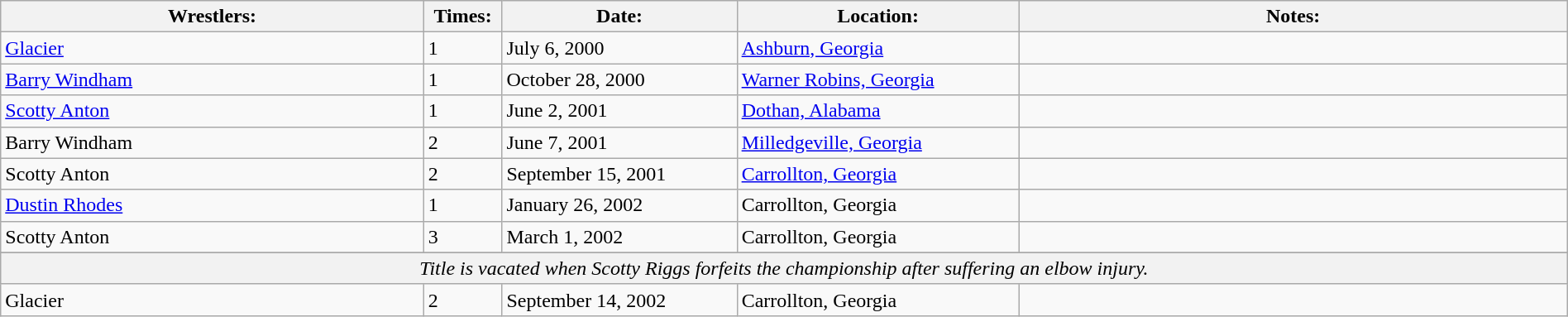<table class="wikitable" width=100%>
<tr>
<th width=27%>Wrestlers:</th>
<th width=5%>Times:</th>
<th width=15%>Date:</th>
<th width=18%>Location:</th>
<th width=35%>Notes:</th>
</tr>
<tr>
<td><a href='#'>Glacier</a></td>
<td>1</td>
<td>July 6, 2000</td>
<td><a href='#'>Ashburn, Georgia</a></td>
<td></td>
</tr>
<tr>
<td><a href='#'>Barry Windham</a></td>
<td>1</td>
<td>October 28, 2000</td>
<td><a href='#'>Warner Robins, Georgia</a></td>
<td></td>
</tr>
<tr>
<td><a href='#'>Scotty Anton</a></td>
<td>1</td>
<td>June 2, 2001</td>
<td><a href='#'>Dothan, Alabama</a></td>
<td></td>
</tr>
<tr>
<td>Barry Windham</td>
<td>2</td>
<td>June 7, 2001</td>
<td><a href='#'>Milledgeville, Georgia</a></td>
<td></td>
</tr>
<tr>
<td>Scotty Anton</td>
<td>2</td>
<td>September 15, 2001</td>
<td><a href='#'>Carrollton, Georgia</a></td>
<td></td>
</tr>
<tr>
<td><a href='#'>Dustin Rhodes</a></td>
<td>1</td>
<td>January 26, 2002</td>
<td>Carrollton, Georgia</td>
<td></td>
</tr>
<tr>
<td>Scotty Anton</td>
<td>3</td>
<td>March 1, 2002</td>
<td>Carrollton, Georgia</td>
<td></td>
</tr>
<tr>
</tr>
<tr style="background: #f2f2f2;">
<td colspan="5" align=center><em>Title is vacated when Scotty Riggs forfeits the championship after suffering an elbow injury.</em></td>
</tr>
<tr>
<td>Glacier</td>
<td>2</td>
<td>September 14, 2002</td>
<td>Carrollton, Georgia</td>
<td></td>
</tr>
</table>
